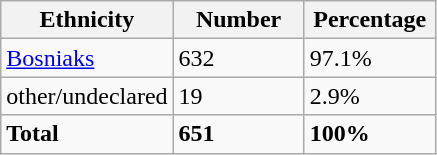<table class="wikitable">
<tr>
<th width="100px">Ethnicity</th>
<th width="80px">Number</th>
<th width="80px">Percentage</th>
</tr>
<tr>
<td><a href='#'>Bosniaks</a></td>
<td>632</td>
<td>97.1%</td>
</tr>
<tr>
<td>other/undeclared</td>
<td>19</td>
<td>2.9%</td>
</tr>
<tr>
<td><strong>Total</strong></td>
<td><strong>651</strong></td>
<td><strong>100%</strong></td>
</tr>
</table>
